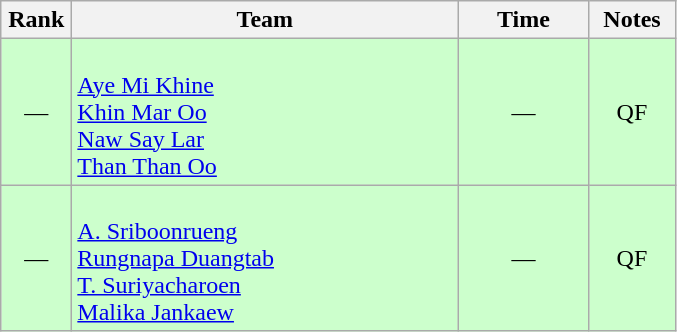<table class=wikitable style="text-align:center">
<tr>
<th width=40>Rank</th>
<th width=250>Team</th>
<th width=80>Time</th>
<th width=50>Notes</th>
</tr>
<tr bgcolor="ccffcc">
<td>—</td>
<td align=left><br><a href='#'>Aye Mi Khine</a><br><a href='#'>Khin Mar Oo</a><br><a href='#'>Naw Say Lar</a><br><a href='#'>Than Than Oo</a></td>
<td>—</td>
<td>QF</td>
</tr>
<tr bgcolor="ccffcc">
<td>—</td>
<td align=left><br><a href='#'>A. Sriboonrueng</a><br><a href='#'>Rungnapa Duangtab</a><br><a href='#'>T. Suriyacharoen</a><br><a href='#'>Malika Jankaew</a></td>
<td>—</td>
<td>QF</td>
</tr>
</table>
